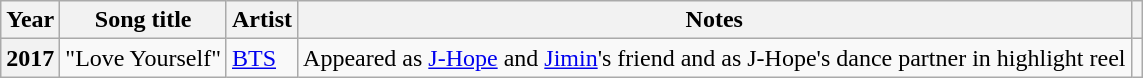<table class="wikitable plainrowheaders">
<tr>
<th scope="col">Year</th>
<th scope="col">Song title</th>
<th scope="col">Artist</th>
<th scope="col">Notes</th>
<th scope="col" class="unsortable"></th>
</tr>
<tr>
<th scope="row">2017</th>
<td>"Love Yourself"</td>
<td><a href='#'>BTS</a></td>
<td style="text-align:center">Appeared as <a href='#'>J-Hope</a> and <a href='#'>Jimin</a>'s friend and as J-Hope's dance partner in highlight reel</td>
<td style="text-align:center"></td>
</tr>
</table>
